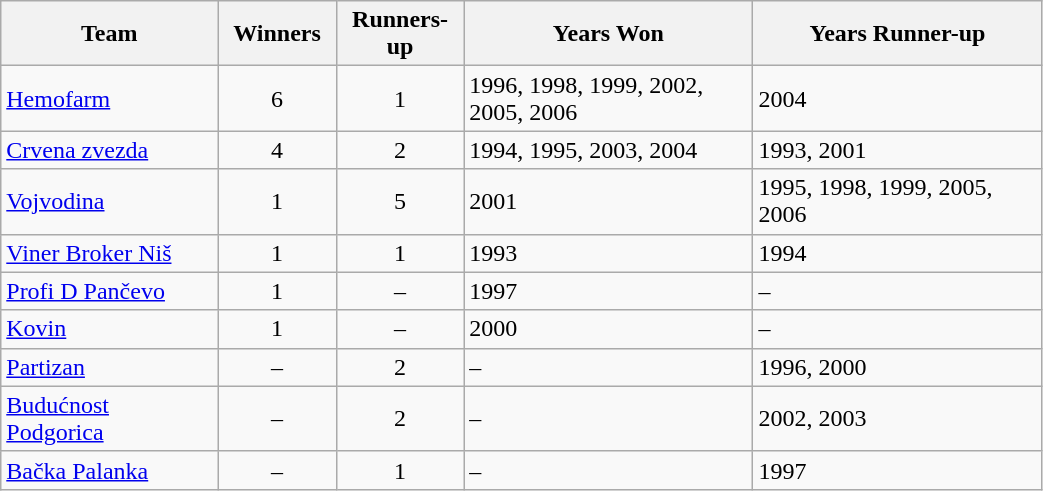<table class="wikitable" width=55%>
<tr>
<th width=15%>Team</th>
<th width=5%>Winners</th>
<th width=5%>Runners-up</th>
<th width=20%>Years Won</th>
<th width=20%>Years Runner-up</th>
</tr>
<tr>
<td><a href='#'>Hemofarm</a></td>
<td align=center>6</td>
<td align=center>1</td>
<td>1996, 1998, 1999, 2002, 2005, 2006</td>
<td>2004</td>
</tr>
<tr>
<td><a href='#'>Crvena zvezda</a></td>
<td align=center>4</td>
<td align=center>2</td>
<td>1994, 1995, 2003, 2004</td>
<td>1993, 2001</td>
</tr>
<tr>
<td><a href='#'>Vojvodina</a></td>
<td align=center>1</td>
<td align=center>5</td>
<td>2001</td>
<td>1995, 1998, 1999, 2005, 2006</td>
</tr>
<tr>
<td><a href='#'>Viner Broker Niš</a></td>
<td align=center>1</td>
<td align=center>1</td>
<td>1993</td>
<td>1994</td>
</tr>
<tr>
<td><a href='#'>Profi D Pančevo</a></td>
<td align=center>1</td>
<td align=center>–</td>
<td>1997</td>
<td>–</td>
</tr>
<tr>
<td><a href='#'>Kovin</a></td>
<td align=center>1</td>
<td align=center>–</td>
<td>2000</td>
<td>–</td>
</tr>
<tr>
<td><a href='#'>Partizan</a></td>
<td align=center>–</td>
<td align=center>2</td>
<td>–</td>
<td>1996, 2000</td>
</tr>
<tr>
<td><a href='#'>Budućnost Podgorica</a></td>
<td align=center>–</td>
<td align=center>2</td>
<td>–</td>
<td>2002, 2003</td>
</tr>
<tr>
<td><a href='#'>Bačka Palanka</a></td>
<td align=center>–</td>
<td align=center>1</td>
<td>–</td>
<td>1997</td>
</tr>
</table>
